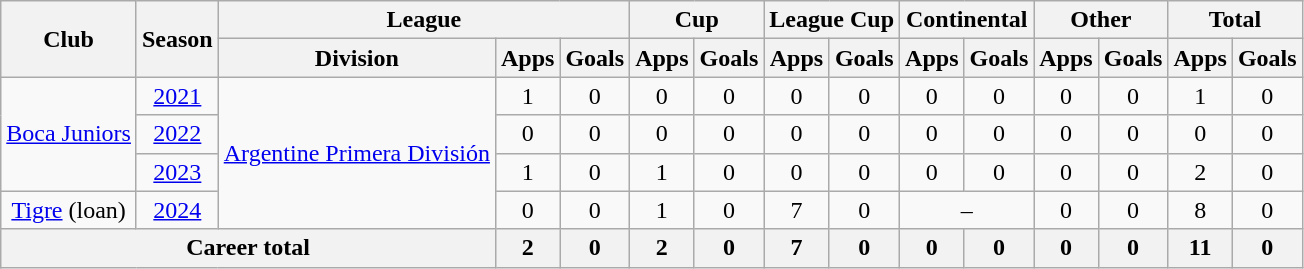<table class="wikitable" style="text-align: center">
<tr>
<th rowspan="2">Club</th>
<th rowspan="2">Season</th>
<th colspan="3">League</th>
<th colspan="2">Cup</th>
<th colspan="2">League Cup</th>
<th colspan="2">Continental</th>
<th colspan="2">Other</th>
<th colspan="2">Total</th>
</tr>
<tr>
<th>Division</th>
<th>Apps</th>
<th>Goals</th>
<th>Apps</th>
<th>Goals</th>
<th>Apps</th>
<th>Goals</th>
<th>Apps</th>
<th>Goals</th>
<th>Apps</th>
<th>Goals</th>
<th>Apps</th>
<th>Goals</th>
</tr>
<tr>
<td rowspan="3"><a href='#'>Boca Juniors</a></td>
<td><a href='#'>2021</a></td>
<td rowspan="4"><a href='#'>Argentine Primera División</a></td>
<td>1</td>
<td>0</td>
<td>0</td>
<td>0</td>
<td>0</td>
<td>0</td>
<td>0</td>
<td>0</td>
<td>0</td>
<td>0</td>
<td>1</td>
<td>0</td>
</tr>
<tr>
<td><a href='#'>2022</a></td>
<td>0</td>
<td>0</td>
<td>0</td>
<td>0</td>
<td>0</td>
<td>0</td>
<td>0</td>
<td>0</td>
<td>0</td>
<td>0</td>
<td>0</td>
<td>0</td>
</tr>
<tr>
<td><a href='#'>2023</a></td>
<td>1</td>
<td>0</td>
<td>1</td>
<td>0</td>
<td>0</td>
<td>0</td>
<td>0</td>
<td>0</td>
<td>0</td>
<td>0</td>
<td>2</td>
<td>0</td>
</tr>
<tr>
<td><a href='#'>Tigre</a> (loan)</td>
<td><a href='#'>2024</a></td>
<td>0</td>
<td>0</td>
<td>1</td>
<td>0</td>
<td>7</td>
<td>0</td>
<td colspan="2">–</td>
<td>0</td>
<td>0</td>
<td>8</td>
<td>0</td>
</tr>
<tr>
<th colspan="3">Career total</th>
<th>2</th>
<th>0</th>
<th>2</th>
<th>0</th>
<th>7</th>
<th>0</th>
<th>0</th>
<th>0</th>
<th>0</th>
<th>0</th>
<th>11</th>
<th>0</th>
</tr>
</table>
